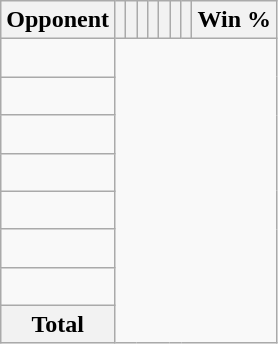<table class="wikitable sortable collapsible collapsed" style="text-align: center;">
<tr>
<th>Opponent</th>
<th></th>
<th></th>
<th></th>
<th></th>
<th></th>
<th></th>
<th></th>
<th>Win %</th>
</tr>
<tr>
<td align="left"><br></td>
</tr>
<tr>
<td align="left"><br></td>
</tr>
<tr>
<td align="left"><br></td>
</tr>
<tr>
<td align="left"><br></td>
</tr>
<tr>
<td align="left"><br></td>
</tr>
<tr>
<td align="left"><br></td>
</tr>
<tr>
<td align="left"><br></td>
</tr>
<tr class="sortbottom">
<th>Total<br></th>
</tr>
</table>
